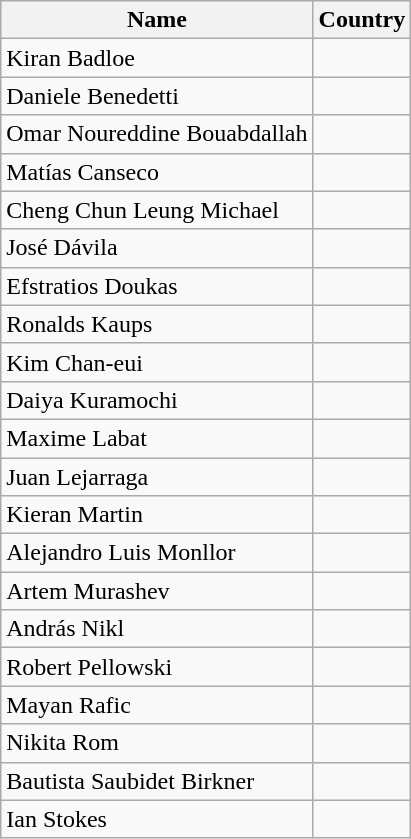<table class="wikitable">
<tr>
<th>Name</th>
<th>Country</th>
</tr>
<tr>
<td>Kiran Badloe</td>
<td></td>
</tr>
<tr>
<td>Daniele Benedetti</td>
<td></td>
</tr>
<tr>
<td>Omar Noureddine Bouabdallah</td>
<td></td>
</tr>
<tr>
<td>Matías Canseco</td>
<td></td>
</tr>
<tr>
<td>Cheng Chun Leung Michael</td>
<td></td>
</tr>
<tr>
<td>José Dávila</td>
<td></td>
</tr>
<tr>
<td>Efstratios Doukas</td>
<td></td>
</tr>
<tr>
<td>Ronalds Kaups</td>
<td></td>
</tr>
<tr>
<td>Kim Chan-eui</td>
<td></td>
</tr>
<tr>
<td>Daiya Kuramochi</td>
<td></td>
</tr>
<tr>
<td>Maxime Labat</td>
<td></td>
</tr>
<tr>
<td>Juan Lejarraga</td>
<td></td>
</tr>
<tr>
<td>Kieran Martin</td>
<td></td>
</tr>
<tr>
<td>Alejandro Luis Monllor</td>
<td></td>
</tr>
<tr>
<td>Artem Murashev</td>
<td></td>
</tr>
<tr>
<td>András Nikl</td>
<td></td>
</tr>
<tr>
<td>Robert Pellowski</td>
<td></td>
</tr>
<tr>
<td>Mayan Rafic</td>
<td></td>
</tr>
<tr>
<td>Nikita Rom</td>
<td></td>
</tr>
<tr>
<td>Bautista Saubidet Birkner</td>
<td></td>
</tr>
<tr>
<td>Ian Stokes</td>
<td></td>
</tr>
</table>
